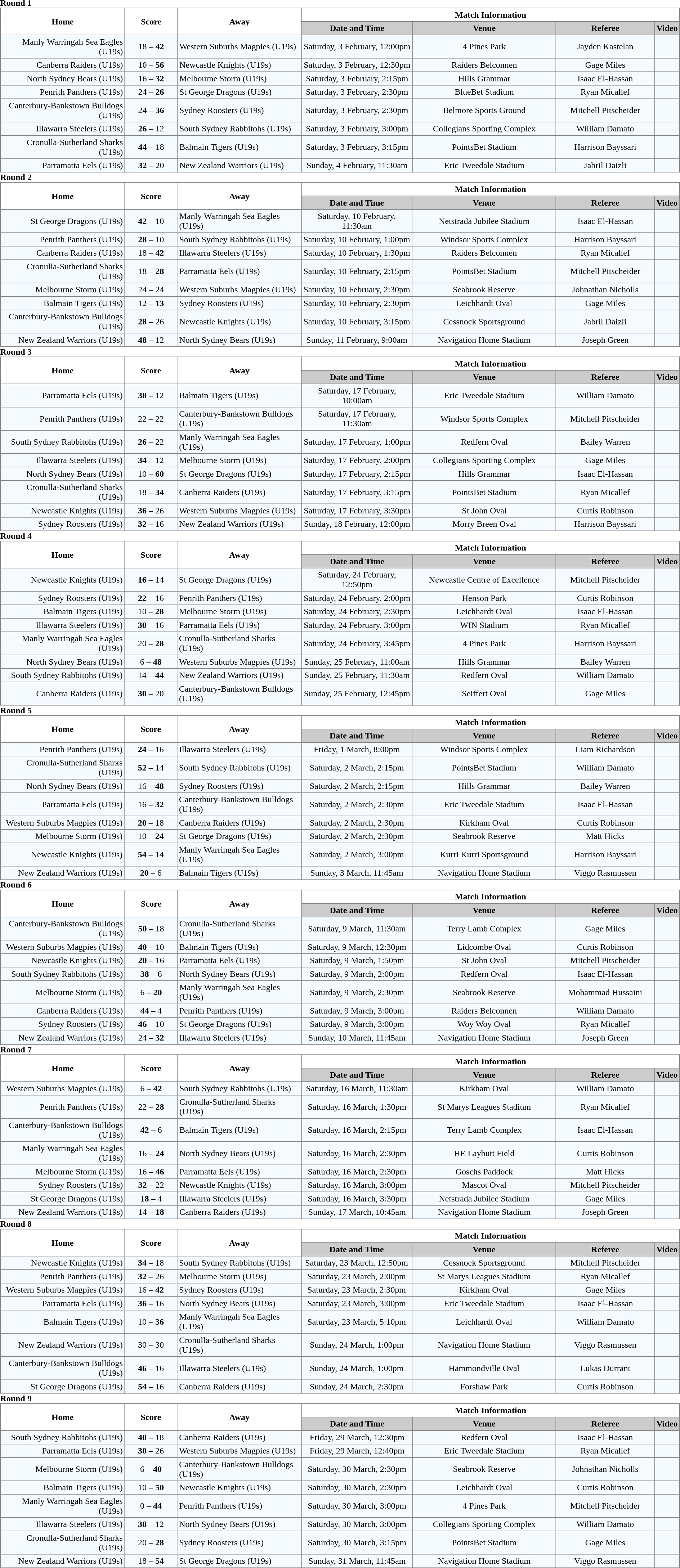<table class="mw-collapsible mw-collapsed" width="100%">
<tr>
<td valign="left" width="25%"><br><strong>Round 1</strong><table border="1" cellpadding="3" cellspacing="0" width="100%" style="border-collapse:collapse;  text-align:center;">
<tr>
<th rowspan="2" width="19%">Home</th>
<th rowspan="2" width="8%">Score</th>
<th rowspan="2" width="19%">Away</th>
<th colspan="4">Match Information</th>
</tr>
<tr style="background:#CCCCCC">
<th width="17%">Date and Time</th>
<th width="22%">Venue</th>
<th width="50%">Referee</th>
<th>Video</th>
</tr>
<tr style="text-align:center; background:#f5faff;">
<td align="right">Manly Warringah Sea Eagles (U19s) </td>
<td>18 – <strong>42</strong></td>
<td align="left"> Western Suburbs Magpies (U19s)</td>
<td>Saturday, 3 February, 12:00pm</td>
<td>4 Pines Park</td>
<td>Jayden Kastelan</td>
<td></td>
</tr>
<tr style="text-align:center; background:#f5faff;">
<td align="right">Canberra Raiders (U19s) </td>
<td>10 – <strong>56</strong></td>
<td align="left"> Newcastle Knights (U19s)</td>
<td>Saturday, 3 February, 12:30pm</td>
<td>Raiders Belconnen</td>
<td>Gage Miles</td>
<td></td>
</tr>
<tr style="text-align:center; background:#f5faff;">
<td align="right">North Sydney Bears (U19s) </td>
<td>16 – <strong>32</strong></td>
<td align="left"> Melbourne Storm (U19s)</td>
<td>Saturday, 3 February, 2:15pm</td>
<td>Hills Grammar</td>
<td>Isaac El-Hassan</td>
<td></td>
</tr>
<tr style="text-align:center; background:#f5faff;">
<td align="right">Penrith Panthers (U19s) </td>
<td>24 – <strong>26</strong></td>
<td align="left"> St George Dragons (U19s)</td>
<td>Saturday, 3 February, 2:30pm</td>
<td>BlueBet Stadium</td>
<td>Ryan Micallef</td>
<td></td>
</tr>
<tr style="text-align:center; background:#f5faff;">
<td align="right">Canterbury-Bankstown Bulldogs (U19s) </td>
<td>24 – <strong>36</strong></td>
<td align="left"> Sydney Roosters (U19s)</td>
<td>Saturday, 3 February, 2:30pm</td>
<td>Belmore Sports Ground</td>
<td>Mitchell Pitscheider</td>
<td></td>
</tr>
<tr style="text-align:center; background:#f5faff;">
<td align="right">Illawarra Steelers (U19s) </td>
<td><strong>26</strong> – 12</td>
<td align="left"> South Sydney Rabbitohs (U19s)</td>
<td>Saturday, 3 February, 3:00pm</td>
<td>Collegians Sporting Complex</td>
<td>William Damato</td>
<td></td>
</tr>
<tr style="text-align:center; background:#f5faff;">
<td align="right">Cronulla-Sutherland Sharks (U19s) </td>
<td><strong>44</strong> – 18</td>
<td align="left"> Balmain Tigers (U19s)</td>
<td>Saturday, 3 February, 3:15pm</td>
<td>PointsBet Stadium</td>
<td>Harrison Bayssari</td>
<td></td>
</tr>
<tr style="text-align:center; background:#f5faff;">
<td align="right">Parramatta Eels (U19s) </td>
<td><strong>32</strong> – 20</td>
<td align="left"> New Zealand Warriors (U19s)</td>
<td>Sunday, 4 February, 11:30am</td>
<td>Eric Tweedale Stadium</td>
<td>Jabril Daizli</td>
<td></td>
</tr>
</table>
<strong>Round 2</strong><table border="1" cellpadding="3" cellspacing="0" width="100%" style="border-collapse:collapse;  text-align:center;">
<tr>
<th rowspan="2" width="19%">Home</th>
<th rowspan="2" width="8%">Score</th>
<th rowspan="2" width="19%">Away</th>
<th colspan="4">Match Information</th>
</tr>
<tr style="background:#CCCCCC">
<th width="17%">Date and Time</th>
<th width="22%">Venue</th>
<th width="50%">Referee</th>
<th>Video</th>
</tr>
<tr style="text-align:center; background:#f5faff;">
<td align="right">St George Dragons (U19s) </td>
<td><strong>42</strong> – 10</td>
<td align="left"> Manly Warringah Sea Eagles (U19s)</td>
<td>Saturday, 10 February, 11:30am</td>
<td>Netstrada Jubilee Stadium</td>
<td>Isaac El-Hassan</td>
<td></td>
</tr>
<tr style="text-align:center; background:#f5faff;">
<td align="right">Penrith Panthers (U19s) </td>
<td><strong>28</strong> – 10</td>
<td align="left"> South Sydney Rabbitohs (U19s)</td>
<td>Saturday, 10 February, 1:00pm</td>
<td>Windsor Sports Complex</td>
<td>Harrison Bayssari</td>
<td></td>
</tr>
<tr style="text-align:center; background:#f5faff;">
<td align="right">Canberra Raiders (U19s) </td>
<td>18 – <strong>42</strong></td>
<td align="left"> Illawarra Steelers (U19s)</td>
<td>Saturday, 10 February, 1:30pm</td>
<td>Raiders Belconnen</td>
<td>Ryan Micallef</td>
<td></td>
</tr>
<tr style="text-align:center; background:#f5faff;">
<td align="right">Cronulla-Sutherland Sharks (U19s) </td>
<td>18 – <strong>28</strong></td>
<td align="left"> Parramatta Eels (U19s)</td>
<td>Saturday, 10 February, 2:15pm</td>
<td>PointsBet Stadium</td>
<td>Mitchell Pitscheider</td>
<td></td>
</tr>
<tr style="text-align:center; background:#f5faff;">
<td align="right">Melbourne Storm (U19s) </td>
<td>24 – 24</td>
<td align="left"> Western Suburbs Magpies (U19s)</td>
<td>Saturday, 10 February, 2:30pm</td>
<td>Seabrook Reserve</td>
<td>Johnathan Nicholls</td>
<td></td>
</tr>
<tr style="text-align:center; background:#f5faff;">
<td align="right">Balmain Tigers (U19s) </td>
<td>12 – <strong>13</strong></td>
<td align="left"> Sydney Roosters (U19s)</td>
<td>Saturday, 10 February, 2:30pm</td>
<td>Leichhardt Oval</td>
<td>Gage Miles</td>
<td></td>
</tr>
<tr style="text-align:center; background:#f5faff;">
<td align="right">Canterbury-Bankstown Bulldogs (U19s) </td>
<td><strong>28</strong> – 26</td>
<td align="left"> Newcastle Knights (U19s)</td>
<td>Saturday, 10 February, 3:15pm</td>
<td>Cessnock Sportsground</td>
<td>Jabril Daizli</td>
<td></td>
</tr>
<tr style="text-align:center; background:#f5faff;">
<td align="right">New Zealand Warriors (U19s) </td>
<td><strong>48</strong> – 12</td>
<td align="left"> North Sydney Bears (U19s)</td>
<td>Sunday, 11 February, 9:00am</td>
<td>Navigation Home Stadium</td>
<td>Joseph Green</td>
<td></td>
</tr>
</table>
<strong>Round 3</strong><table border="1" cellpadding="3" cellspacing="0" width="100%" style="border-collapse:collapse;  text-align:center;">
<tr>
<th rowspan="2" width="19%">Home</th>
<th rowspan="2" width="8%">Score</th>
<th rowspan="2" width="19%">Away</th>
<th colspan="4">Match Information</th>
</tr>
<tr style="background:#CCCCCC">
<th width="17%">Date and Time</th>
<th width="22%">Venue</th>
<th width="50%">Referee</th>
<th>Video</th>
</tr>
<tr style="text-align:center; background:#f5faff;">
<td align="right">Parramatta Eels (U19s) </td>
<td><strong>38</strong> – 12</td>
<td align="left"> Balmain Tigers (U19s)</td>
<td>Saturday, 17 February, 10:00am</td>
<td>Eric Tweedale Stadium</td>
<td>William Damato</td>
<td></td>
</tr>
<tr style="text-align:center; background:#f5faff;">
<td align="right">Penrith Panthers (U19s) </td>
<td>22 – 22</td>
<td align="left"> Canterbury-Bankstown Bulldogs (U19s)</td>
<td>Saturday, 17 February, 11:30am</td>
<td>Windsor Sports Complex</td>
<td>Mitchell Pitscheider</td>
<td></td>
</tr>
<tr style="text-align:center; background:#f5faff;">
<td align="right">South Sydney Rabbitohs (U19s) </td>
<td><strong>26</strong> – 22</td>
<td align="left"> Manly Warringah Sea Eagles (U19s)</td>
<td>Saturday, 17 February, 1:00pm</td>
<td>Redfern Oval</td>
<td>Bailey Warren</td>
<td></td>
</tr>
<tr style="text-align:center; background:#f5faff;">
<td align="right">Illawarra Steelers (U19s) </td>
<td><strong>34</strong> – 12</td>
<td align="left"> Melbourne Storm (U19s)</td>
<td>Saturday, 17 February, 2:00pm</td>
<td>Collegians Sporting Complex</td>
<td>Gage Miles</td>
<td></td>
</tr>
<tr style="text-align:center; background:#f5faff;">
<td align="right">North Sydney Bears (U19s) </td>
<td>10 – <strong>60</strong></td>
<td align="left"> St George Dragons (U19s)</td>
<td>Saturday, 17 February, 2:15pm</td>
<td>Hills Grammar</td>
<td>Isaac El-Hassan</td>
<td></td>
</tr>
<tr style="text-align:center; background:#f5faff;">
<td align="right">Cronulla-Sutherland Sharks (U19s) </td>
<td>18 – <strong>34</strong></td>
<td align="left"> Canberra Raiders (U19s)</td>
<td>Saturday, 17 February, 3:15pm</td>
<td>PointsBet Stadium</td>
<td>Ryan Micallef</td>
<td></td>
</tr>
<tr style="text-align:center; background:#f5faff;">
<td align="right">Newcastle Knights (U19s) </td>
<td><strong>36</strong> – 26</td>
<td align="left"> Western Suburbs Magpies (U19s)</td>
<td>Saturday, 17 February, 3:30pm</td>
<td>St John Oval</td>
<td>Curtis Robinson</td>
<td></td>
</tr>
<tr style="text-align:center; background:#f5faff;">
<td align="right">Sydney Roosters (U19s) </td>
<td><strong>32</strong> – 16</td>
<td align="left"> New Zealand Warriors (U19s)</td>
<td>Sunday, 18 February, 12:00pm</td>
<td>Morry Breen Oval</td>
<td>Harrison Bayssari</td>
<td></td>
</tr>
</table>
<strong>Round 4</strong><table border="1" cellpadding="3" cellspacing="0" width="100%" style="border-collapse:collapse;  text-align:center;">
<tr>
<th rowspan="2" width="19%">Home</th>
<th rowspan="2" width="8%">Score</th>
<th rowspan="2" width="19%">Away</th>
<th colspan="4">Match Information</th>
</tr>
<tr style="background:#CCCCCC">
<th width="17%">Date and Time</th>
<th width="22%">Venue</th>
<th width="50%">Referee</th>
<th>Video</th>
</tr>
<tr style="text-align:center; background:#f5faff;">
<td align="right">Newcastle Knights (U19s) </td>
<td><strong>16</strong> – 14</td>
<td align="left"> St George Dragons (U19s)</td>
<td>Saturday, 24 February, 12:50pm</td>
<td>Newcastle Centre of Excellence</td>
<td>Mitchell Pitscheider</td>
<td></td>
</tr>
<tr style="text-align:center; background:#f5faff;">
<td align="right">Sydney Roosters (U19s) </td>
<td><strong>22</strong> – 16</td>
<td align="left"> Penrith Panthers (U19s)</td>
<td>Saturday, 24 February, 2:00pm</td>
<td>Henson Park</td>
<td>Curtis Robinson</td>
<td></td>
</tr>
<tr style="text-align:center; background:#f5faff;">
<td align="right">Balmain Tigers (U19s) </td>
<td>10 – <strong>28</strong></td>
<td align="left"> Melbourne Storm (U19s)</td>
<td>Saturday, 24 February, 2:30pm</td>
<td>Leichhardt Oval</td>
<td>Isaac El-Hassan</td>
<td></td>
</tr>
<tr style="text-align:center; background:#f5faff;">
<td align="right">Illawarra Steelers (U19s) </td>
<td><strong>30</strong> – 16</td>
<td align="left"> Parramatta Eels (U19s)</td>
<td>Saturday, 24 February, 3:00pm</td>
<td>WIN Stadium</td>
<td>Ryan Micallef</td>
<td></td>
</tr>
<tr style="text-align:center; background:#f5faff;">
<td align="right">Manly Warringah Sea Eagles (U19s) </td>
<td>20 – <strong>28</strong></td>
<td align="left"> Cronulla-Sutherland Sharks (U19s)</td>
<td>Saturday, 24 February, 3:45pm</td>
<td>4 Pines Park</td>
<td>Harrison Bayssari</td>
<td></td>
</tr>
<tr style="text-align:center; background:#f5faff;">
<td align="right">North Sydney Bears (U19s) </td>
<td>6 – <strong>48</strong></td>
<td align="left"> Western Suburbs Magpies (U19s)</td>
<td>Sunday, 25 February, 11:00am</td>
<td>Hills Grammar</td>
<td>Bailey Warren</td>
<td></td>
</tr>
<tr style="text-align:center; background:#f5faff;">
<td align="right">South Sydney Rabbitohs (U19s) </td>
<td>14 – <strong>44</strong></td>
<td align="left"> New Zealand Warriors (U19s)</td>
<td>Sunday, 25 February, 11:30am</td>
<td>Redfern Oval</td>
<td>William Damato</td>
<td></td>
</tr>
<tr style="text-align:center; background:#f5faff;">
<td align="right">Canberra Raiders (U19s) </td>
<td><strong>30</strong> – 20</td>
<td align="left"> Canterbury-Bankstown Bulldogs (U19s)</td>
<td>Sunday, 25 February, 12:45pm</td>
<td>Seiffert Oval</td>
<td>Gage Miles</td>
<td></td>
</tr>
</table>
<strong>Round 5</strong><table border="1" cellpadding="3" cellspacing="0" width="100%" style="border-collapse:collapse;  text-align:center;">
<tr>
<th rowspan="2" width="19%">Home</th>
<th rowspan="2" width="8%">Score</th>
<th rowspan="2" width="19%">Away</th>
<th colspan="4">Match Information</th>
</tr>
<tr style="background:#CCCCCC">
<th width="17%">Date and Time</th>
<th width="22%">Venue</th>
<th width="50%">Referee</th>
<th>Video</th>
</tr>
<tr style="text-align:center; background:#f5faff;">
<td align="right">Penrith Panthers (U19s) </td>
<td><strong>24</strong> – 16</td>
<td align="left"> Illawarra Steelers (U19s)</td>
<td>Friday, 1 March, 8:00pm</td>
<td>Windsor Sports Complex</td>
<td>Liam Richardson</td>
<td></td>
</tr>
<tr style="text-align:center; background:#f5faff;">
<td align="right">Cronulla-Sutherland Sharks (U19s) </td>
<td><strong>52</strong> – 14</td>
<td align="left"> South Sydney Rabbitohs (U19s)</td>
<td>Saturday, 2 March, 2:15pm</td>
<td>PointsBet Stadium</td>
<td>William Damato</td>
<td></td>
</tr>
<tr style="text-align:center; background:#f5faff;">
<td align="right">North Sydney Bears (U19s) </td>
<td>16 – <strong>48</strong></td>
<td align="left"> Sydney Roosters (U19s)</td>
<td>Saturday, 2 March, 2:15pm</td>
<td>Hills Grammar</td>
<td>Bailey Warren</td>
<td></td>
</tr>
<tr style="text-align:center; background:#f5faff;">
<td align="right">Parramatta Eels (U19s) </td>
<td>16 – <strong>32</strong></td>
<td align="left"> Canterbury-Bankstown Bulldogs (U19s)</td>
<td>Saturday, 2 March, 2:30pm</td>
<td>Eric Tweedale Stadium</td>
<td>Isaac El-Hassan</td>
<td></td>
</tr>
<tr style="text-align:center; background:#f5faff;">
<td align="right">Western Suburbs Magpies (U19s) </td>
<td><strong>20</strong> – 18</td>
<td align="left"> Canberra Raiders (U19s)</td>
<td>Saturday, 2 March, 2:30pm</td>
<td>Kirkham Oval</td>
<td>Curtis Robinson</td>
<td></td>
</tr>
<tr style="text-align:center; background:#f5faff;">
<td align="right">Melbourne Storm (U19s) </td>
<td>10 – <strong>24</strong></td>
<td align="left"> St George Dragons (U19s)</td>
<td>Saturday, 2 March, 2:30pm</td>
<td>Seabrook Reserve</td>
<td>Matt Hicks</td>
<td></td>
</tr>
<tr style="text-align:center; background:#f5faff;">
<td align="right">Newcastle Knights (U19s) </td>
<td><strong>54</strong> – 14</td>
<td align="left"> Manly Warringah Sea Eagles (U19s)</td>
<td>Saturday, 2 March, 3:00pm</td>
<td>Kurri Kurri Sportsground</td>
<td>Harrison Bayssari</td>
<td></td>
</tr>
<tr style="text-align:center; background:#f5faff;">
<td align="right">New Zealand Warriors (U19s) </td>
<td><strong>20</strong> – 6</td>
<td align="left"> Balmain Tigers (U19s)</td>
<td>Sunday, 3 March, 11:45am</td>
<td>Navigation Home Stadium</td>
<td>Viggo Rasmussen</td>
<td></td>
</tr>
</table>
<strong>Round 6</strong><table border="1" cellpadding="3" cellspacing="0" width="100%" style="border-collapse:collapse;  text-align:center;">
<tr>
<th rowspan="2" width="19%">Home</th>
<th rowspan="2" width="8%">Score</th>
<th rowspan="2" width="19%">Away</th>
<th colspan="4">Match Information</th>
</tr>
<tr style="background:#CCCCCC">
<th width="17%">Date and Time</th>
<th width="22%">Venue</th>
<th width="50%">Referee</th>
<th>Video</th>
</tr>
<tr style="text-align:center; background:#f5faff;">
<td align="right">Canterbury-Bankstown Bulldogs (U19s) </td>
<td><strong>50</strong> – 18</td>
<td align="left"> Cronulla-Sutherland Sharks (U19s)</td>
<td>Saturday, 9 March, 11:30am</td>
<td>Terry Lamb Complex</td>
<td>Gage Miles</td>
<td></td>
</tr>
<tr style="text-align:center; background:#f5faff;">
<td align="right">Western Suburbs Magpies (U19s) </td>
<td><strong>40</strong> – 10</td>
<td align="left"> Balmain Tigers (U19s)</td>
<td>Saturday, 9 March, 12:30pm</td>
<td>Lidcombe Oval</td>
<td>Curtis Robinson</td>
<td></td>
</tr>
<tr style="text-align:center; background:#f5faff;">
<td align="right">Newcastle Knights (U19s) </td>
<td><strong>20</strong> – 16</td>
<td align="left"> Parramatta Eels (U19s)</td>
<td>Saturday, 9 March, 1:50pm</td>
<td>St John Oval</td>
<td>Mitchell Pitscheider</td>
<td></td>
</tr>
<tr style="text-align:center; background:#f5faff;">
<td align="right">South Sydney Rabbitohs (U19s) </td>
<td><strong>38</strong> – 6</td>
<td align="left"> North Sydney Bears (U19s)</td>
<td>Saturday, 9 March, 2:00pm</td>
<td>Redfern Oval</td>
<td>Isaac El-Hassan</td>
<td></td>
</tr>
<tr style="text-align:center; background:#f5faff;">
<td align="right">Melbourne Storm (U19s) </td>
<td>6 – <strong>20</strong></td>
<td align="left"> Manly Warringah Sea Eagles (U19s)</td>
<td>Saturday, 9 March, 2:30pm</td>
<td>Seabrook Reserve</td>
<td>Mohammad Hussaini</td>
<td></td>
</tr>
<tr style="text-align:center; background:#f5faff;">
<td align="right">Canberra Raiders (U19s) </td>
<td><strong>44</strong> – 4</td>
<td align="left"> Penrith Panthers (U19s)</td>
<td>Saturday, 9 March, 3:00pm</td>
<td>Raiders Belconnen</td>
<td>William Damato</td>
<td></td>
</tr>
<tr style="text-align:center; background:#f5faff;">
<td align="right">Sydney Roosters (U19s) </td>
<td><strong>46</strong> – 10</td>
<td align="left"> St George Dragons (U19s)</td>
<td>Saturday, 9 March, 3:00pm</td>
<td>Woy Woy Oval</td>
<td>Ryan Micallef</td>
<td></td>
</tr>
<tr style="text-align:center; background:#f5faff;">
<td align="right">New Zealand Warriors (U19s) </td>
<td>24 – <strong>32</strong></td>
<td align="left"> Illawarra Steelers (U19s)</td>
<td>Sunday, 10 March, 11:45am</td>
<td>Navigation Home Stadium</td>
<td>Joseph Green</td>
<td></td>
</tr>
</table>
<strong>Round 7</strong><table border="1" cellpadding="3" cellspacing="0" width="100%" style="border-collapse:collapse;  text-align:center;">
<tr>
<th rowspan="2" width="19%">Home</th>
<th rowspan="2" width="8%">Score</th>
<th rowspan="2" width="19%">Away</th>
<th colspan="4">Match Information</th>
</tr>
<tr style="background:#CCCCCC">
<th width="17%">Date and Time</th>
<th width="22%">Venue</th>
<th width="50%">Referee</th>
<th>Video</th>
</tr>
<tr style="text-align:center; background:#f5faff;">
<td align="right">Western Suburbs Magpies (U19s) </td>
<td>6 – <strong>42</strong></td>
<td align="left"> South Sydney Rabbitohs (U19s)</td>
<td>Saturday, 16 March, 11:30am</td>
<td>Kirkham Oval</td>
<td>William Damato</td>
<td></td>
</tr>
<tr style="text-align:center; background:#f5faff;">
<td align="right">Penrith Panthers (U19s) </td>
<td>22 – <strong>28</strong></td>
<td align="left"> Cronulla-Sutherland Sharks (U19s)</td>
<td>Saturday, 16 March, 1:30pm</td>
<td>St Marys Leagues Stadium</td>
<td>Ryan Micallef</td>
<td></td>
</tr>
<tr style="text-align:center; background:#f5faff;">
<td align="right">Canterbury-Bankstown Bulldogs (U19s) </td>
<td><strong>42</strong> – 6</td>
<td align="left"> Balmain Tigers (U19s)</td>
<td>Saturday, 16 March, 2:15pm</td>
<td>Terry Lamb Complex</td>
<td>Isaac El-Hassan</td>
<td></td>
</tr>
<tr style="text-align:center; background:#f5faff;">
<td align="right">Manly Warringah Sea Eagles (U19s) </td>
<td>16 – <strong>24</strong></td>
<td align="left"> North Sydney Bears (U19s)</td>
<td>Saturday, 16 March, 2:30pm</td>
<td>HE Laybutt Field</td>
<td>Curtis Robinson</td>
<td></td>
</tr>
<tr style="text-align:center; background:#f5faff;">
<td align="right">Melbourne Storm (U19s) </td>
<td>16 – <strong>46</strong></td>
<td align="left"> Parramatta Eels (U19s)</td>
<td>Saturday, 16 March, 2:30pm</td>
<td>Goschs Paddock</td>
<td>Matt Hicks</td>
<td></td>
</tr>
<tr style="text-align:center; background:#f5faff;">
<td align="right">Sydney Roosters (U19s) </td>
<td><strong>32</strong> – 22</td>
<td align="left"> Newcastle Knights (U19s)</td>
<td>Saturday, 16 March, 3:00pm</td>
<td>Mascot Oval</td>
<td>Mitchell Pitscheider</td>
<td></td>
</tr>
<tr style="text-align:center; background:#f5faff;">
<td align="right">St George Dragons (U19s) </td>
<td><strong>18</strong> – 4</td>
<td align="left"> Illawarra Steelers (U19s)</td>
<td>Saturday, 16 March, 3:30pm</td>
<td>Netstrada Jubilee Stadium</td>
<td>Gage Miles</td>
<td></td>
</tr>
<tr style="text-align:center; background:#f5faff;">
<td align="right">New Zealand Warriors (U19s) </td>
<td>14 – <strong>18</strong></td>
<td align="left"> Canberra Raiders (U19s)</td>
<td>Sunday, 17 March, 10:45am</td>
<td>Navigation Home Stadium</td>
<td>Joseph Green</td>
<td></td>
</tr>
</table>
<strong>Round 8</strong><table border="1" cellpadding="3" cellspacing="0" width="100%" style="border-collapse:collapse;  text-align:center;">
<tr>
<th rowspan="2" width="19%">Home</th>
<th rowspan="2" width="8%">Score</th>
<th rowspan="2" width="19%">Away</th>
<th colspan="4">Match Information</th>
</tr>
<tr style="background:#CCCCCC">
<th width="17%">Date and Time</th>
<th width="22%">Venue</th>
<th width="50%">Referee</th>
<th>Video</th>
</tr>
<tr style="text-align:center; background:#f5faff;">
<td align="right">Newcastle Knights (U19s) </td>
<td><strong>34</strong> – 18</td>
<td align="left"> South Sydney Rabbitohs (U19s)</td>
<td>Saturday, 23 March, 12:50pm</td>
<td>Cessnock Sportsground</td>
<td>Mitchell Pitscheider</td>
<td></td>
</tr>
<tr style="text-align:center; background:#f5faff;">
<td align="right">Penrith Panthers (U19s) </td>
<td><strong>32</strong> – 26</td>
<td align="left"> Melbourne Storm (U19s)</td>
<td>Saturday, 23 March, 2:00pm</td>
<td>St Marys Leagues Stadium</td>
<td>Ryan Micallef</td>
<td></td>
</tr>
<tr style="text-align:center; background:#f5faff;">
<td align="right">Western Suburbs Magpies (U19s) </td>
<td>16 – <strong>42</strong></td>
<td align="left"> Sydney Roosters (U19s)</td>
<td>Saturday, 23 March, 2:30pm</td>
<td>Kirkham Oval</td>
<td>Gage Miles</td>
<td></td>
</tr>
<tr style="text-align:center; background:#f5faff;">
<td align="right">Parramatta Eels (U19s) </td>
<td><strong>36</strong> – 16</td>
<td align="left"> North Sydney Bears (U19s)</td>
<td>Saturday, 23 March, 3:00pm</td>
<td>Eric Tweedale Stadium</td>
<td>Isaac El-Hassan</td>
<td></td>
</tr>
<tr style="text-align:center; background:#f5faff;">
<td align="right">Balmain Tigers (U19s) </td>
<td>10 – <strong>36</strong></td>
<td align="left"> Manly Warringah Sea Eagles (U19s)</td>
<td>Saturday, 23 March, 5:10pm</td>
<td>Leichhardt Oval</td>
<td>William Damato</td>
<td></td>
</tr>
<tr style="text-align:center; background:#f5faff;">
<td align="right">New Zealand Warriors (U19s) </td>
<td>30 – 30</td>
<td align="left"> Cronulla-Sutherland Sharks (U19s)</td>
<td>Sunday, 24 March, 1:00pm</td>
<td>Navigation Home Stadium</td>
<td>Viggo Rasmussen</td>
<td></td>
</tr>
<tr style="text-align:center; background:#f5faff;">
<td align="right">Canterbury-Bankstown Bulldogs (U19s) </td>
<td><strong>46</strong> – 16</td>
<td align="left"> Illawarra Steelers (U19s)</td>
<td>Sunday, 24 March, 1:00pm</td>
<td>Hammondville Oval</td>
<td>Lukas Durrant</td>
<td></td>
</tr>
<tr style="text-align:center; background:#f5faff;">
<td align="right">St George Dragons (U19s) </td>
<td><strong>54</strong> – 16</td>
<td align="left"> Canberra Raiders (U19s)</td>
<td>Sunday, 24 March, 2:30pm</td>
<td>Forshaw Park</td>
<td>Curtis Robinson</td>
<td></td>
</tr>
</table>
<strong>Round 9</strong><table border="1" cellpadding="3" cellspacing="0" width="100%" style="border-collapse:collapse;  text-align:center;">
<tr>
<th rowspan="2" width="19%">Home</th>
<th rowspan="2" width="8%">Score</th>
<th rowspan="2" width="19%">Away</th>
<th colspan="4">Match Information</th>
</tr>
<tr style="background:#CCCCCC">
<th width="17%">Date and Time</th>
<th width="22%">Venue</th>
<th width="50%">Referee</th>
<th>Video</th>
</tr>
<tr style="text-align:center; background:#f5faff;">
<td align="right">South Sydney Rabbitohs (U19s) </td>
<td><strong>40</strong> – 18</td>
<td align="left"> Canberra Raiders (U19s)</td>
<td>Friday, 29 March, 12:30pm</td>
<td>Redfern Oval</td>
<td>Isaac El-Hassan</td>
<td></td>
</tr>
<tr style="text-align:center; background:#f5faff;">
<td align="right">Parramatta Eels (U19s) </td>
<td><strong>30</strong> – 26</td>
<td align="left"> Western Suburbs Magpies (U19s)</td>
<td>Friday, 29 March, 12:40pm</td>
<td>Eric Tweedale Stadium</td>
<td>Ryan Micallef</td>
<td></td>
</tr>
<tr style="text-align:center; background:#f5faff;">
<td align="right">Melbourne Storm (U19s) </td>
<td>6 – <strong>40</strong></td>
<td align="left"> Canterbury-Bankstown Bulldogs (U19s)</td>
<td>Saturday, 30 March, 2:30pm</td>
<td>Seabrook Reserve</td>
<td>Johnathan Nicholls</td>
<td></td>
</tr>
<tr style="text-align:center; background:#f5faff;">
<td align="right">Balmain Tigers (U19s) </td>
<td>10 – <strong>50</strong></td>
<td align="left"> Newcastle Knights (U19s)</td>
<td>Saturday, 30 March, 2:30pm</td>
<td>Leichhardt Oval</td>
<td>Curtis Robinson</td>
<td></td>
</tr>
<tr style="text-align:center; background:#f5faff;">
<td align="right">Manly Warringah Sea Eagles (U19s) </td>
<td>0 – <strong>44</strong></td>
<td align="left"> Penrith Panthers (U19s)</td>
<td>Saturday, 30 March, 3:00pm</td>
<td>4 Pines Park</td>
<td>Mitchell Pitscheider</td>
<td></td>
</tr>
<tr style="text-align:center; background:#f5faff;">
<td align="right">Illawarra Steelers (U19s) </td>
<td><strong>38</strong> – 12</td>
<td align="left"> North Sydney Bears (U19s)</td>
<td>Saturday, 30 March, 3:00pm</td>
<td>Collegians Sporting Complex</td>
<td>William Damato</td>
<td></td>
</tr>
<tr style="text-align:center; background:#f5faff;">
<td align="right">Cronulla-Sutherland Sharks (U19s) </td>
<td>20 – <strong>28</strong></td>
<td align="left"> Sydney Roosters (U19s)</td>
<td>Saturday, 30 March, 3:15pm</td>
<td>PointsBet Stadium</td>
<td>Gage Miles</td>
<td></td>
</tr>
<tr style="text-align:center; background:#f5faff;">
<td align="right">New Zealand Warriors (U19s) </td>
<td>18 – <strong>54</strong></td>
<td align="left"> St George Dragons (U19s)</td>
<td>Sunday, 31 March, 11:45am</td>
<td>Navigation Home Stadium</td>
<td>Viggo Rasmussen</td>
<td></td>
</tr>
</table>
</td>
</tr>
<tr>
</tr>
</table>
